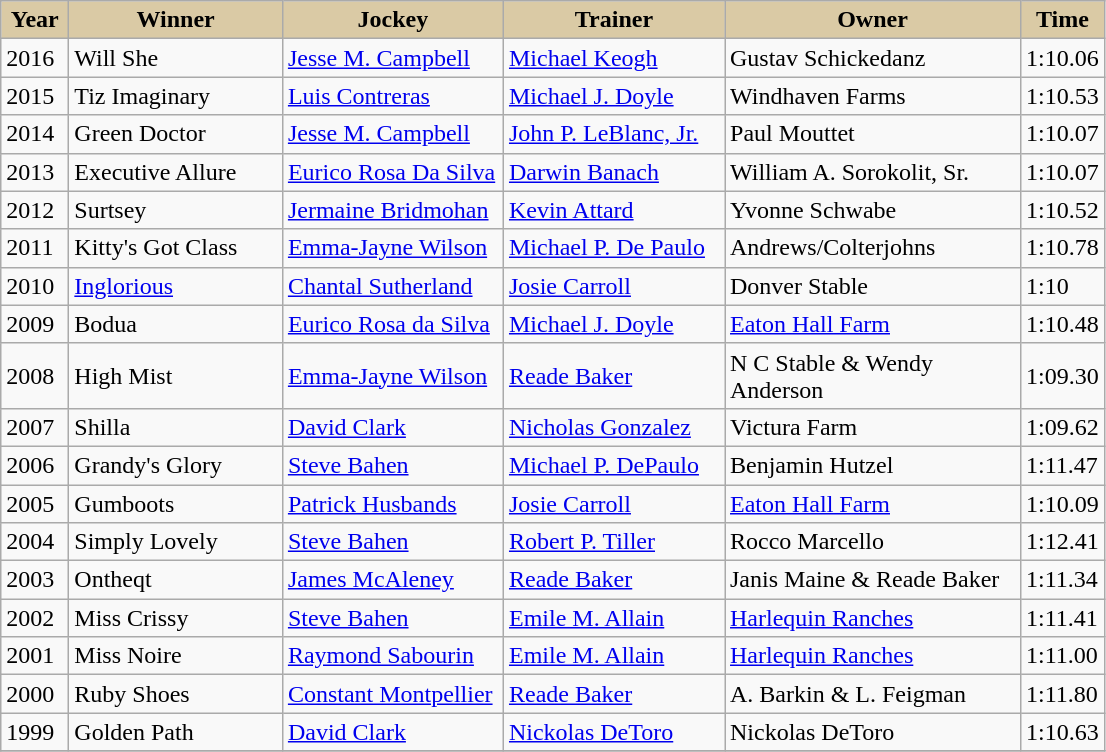<table class="wikitable sortable">
<tr>
<th style="background-color:#DACAA5; width:38px">Year <br></th>
<th style="background-color:#DACAA5; width:135px">Winner <br></th>
<th style="background-color:#DACAA5; width:140px">Jockey <br></th>
<th style="background-color:#DACAA5; width:140px">Trainer <br></th>
<th style="background-color:#DACAA5; width:190px">Owner <br></th>
<th style="background-color:#DACAA5">Time</th>
</tr>
<tr>
<td>2016</td>
<td>Will She</td>
<td><a href='#'>Jesse M. Campbell</a></td>
<td><a href='#'>Michael Keogh</a></td>
<td>Gustav Schickedanz</td>
<td>1:10.06</td>
</tr>
<tr>
<td>2015</td>
<td>Tiz Imaginary</td>
<td><a href='#'>Luis Contreras</a></td>
<td><a href='#'>Michael J. Doyle</a></td>
<td>Windhaven Farms</td>
<td>1:10.53</td>
</tr>
<tr>
<td>2014</td>
<td>Green Doctor</td>
<td><a href='#'>Jesse M. Campbell</a></td>
<td><a href='#'>John P. LeBlanc, Jr.</a></td>
<td>Paul Mouttet</td>
<td>1:10.07</td>
</tr>
<tr>
<td>2013</td>
<td>Executive Allure</td>
<td><a href='#'>Eurico Rosa Da Silva</a></td>
<td><a href='#'>Darwin Banach</a></td>
<td>William A. Sorokolit, Sr.</td>
<td>1:10.07</td>
</tr>
<tr>
<td>2012</td>
<td>Surtsey</td>
<td><a href='#'>Jermaine Bridmohan</a></td>
<td><a href='#'>Kevin Attard</a></td>
<td>Yvonne Schwabe</td>
<td>1:10.52</td>
</tr>
<tr>
<td>2011</td>
<td>Kitty's Got Class</td>
<td><a href='#'>Emma-Jayne Wilson</a></td>
<td><a href='#'>Michael P. De Paulo</a></td>
<td>Andrews/Colterjohns</td>
<td>1:10.78</td>
</tr>
<tr>
<td>2010</td>
<td><a href='#'>Inglorious</a></td>
<td><a href='#'>Chantal Sutherland</a></td>
<td><a href='#'>Josie Carroll</a></td>
<td>Donver Stable</td>
<td>1:10</td>
</tr>
<tr>
<td>2009</td>
<td>Bodua</td>
<td><a href='#'>Eurico Rosa da Silva</a></td>
<td><a href='#'>Michael J. Doyle</a></td>
<td><a href='#'>Eaton Hall Farm</a></td>
<td>1:10.48</td>
</tr>
<tr>
<td>2008</td>
<td>High Mist</td>
<td><a href='#'>Emma-Jayne Wilson</a></td>
<td><a href='#'>Reade Baker</a></td>
<td>N C Stable & Wendy Anderson</td>
<td>1:09.30</td>
</tr>
<tr>
<td>2007</td>
<td>Shilla</td>
<td><a href='#'>David Clark</a></td>
<td><a href='#'>Nicholas Gonzalez</a></td>
<td>Victura Farm</td>
<td>1:09.62</td>
</tr>
<tr>
<td>2006</td>
<td>Grandy's Glory</td>
<td><a href='#'>Steve Bahen</a></td>
<td><a href='#'>Michael P. DePaulo</a></td>
<td>Benjamin Hutzel</td>
<td>1:11.47</td>
</tr>
<tr>
<td>2005</td>
<td>Gumboots</td>
<td><a href='#'>Patrick Husbands</a></td>
<td><a href='#'>Josie Carroll</a></td>
<td><a href='#'>Eaton Hall Farm</a></td>
<td>1:10.09</td>
</tr>
<tr>
<td>2004</td>
<td>Simply Lovely</td>
<td><a href='#'>Steve Bahen</a></td>
<td><a href='#'>Robert P. Tiller</a></td>
<td>Rocco Marcello</td>
<td>1:12.41</td>
</tr>
<tr>
<td>2003</td>
<td>Ontheqt</td>
<td><a href='#'>James McAleney</a></td>
<td><a href='#'>Reade Baker</a></td>
<td>Janis Maine & Reade Baker</td>
<td>1:11.34</td>
</tr>
<tr>
<td>2002</td>
<td>Miss Crissy</td>
<td><a href='#'>Steve Bahen</a></td>
<td><a href='#'>Emile M. Allain</a></td>
<td><a href='#'>Harlequin Ranches</a></td>
<td>1:11.41</td>
</tr>
<tr>
<td>2001</td>
<td>Miss Noire</td>
<td><a href='#'>Raymond Sabourin</a></td>
<td><a href='#'>Emile M. Allain</a></td>
<td><a href='#'>Harlequin Ranches</a></td>
<td>1:11.00</td>
</tr>
<tr>
<td>2000</td>
<td>Ruby Shoes</td>
<td><a href='#'>Constant Montpellier</a></td>
<td><a href='#'>Reade Baker</a></td>
<td>A. Barkin & L. Feigman</td>
<td>1:11.80</td>
</tr>
<tr>
<td>1999</td>
<td>Golden Path</td>
<td><a href='#'>David Clark</a></td>
<td><a href='#'>Nickolas DeToro</a></td>
<td>Nickolas DeToro</td>
<td>1:10.63</td>
</tr>
<tr>
</tr>
</table>
